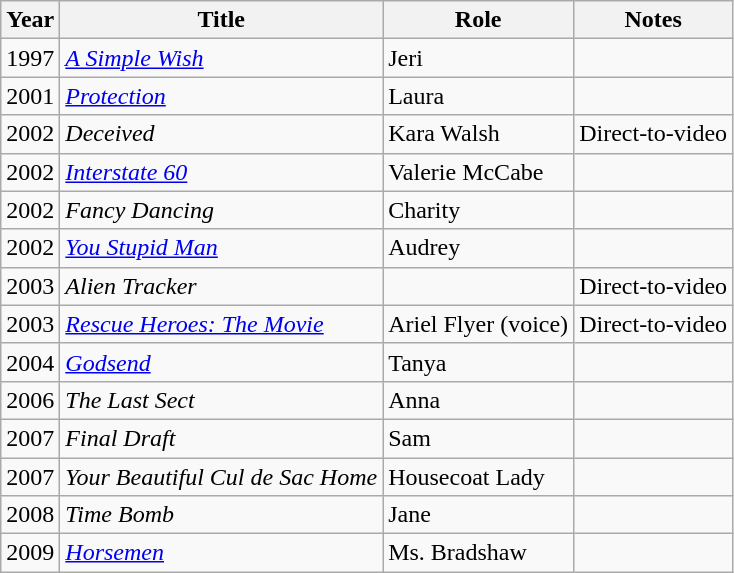<table class="wikitable sortable">
<tr>
<th>Year</th>
<th>Title</th>
<th>Role</th>
<th class="unsortable">Notes</th>
</tr>
<tr>
<td>1997</td>
<td data-sort-value="Simple Wish, A"><em><a href='#'>A Simple Wish</a></em></td>
<td>Jeri</td>
<td></td>
</tr>
<tr>
<td>2001</td>
<td><em><a href='#'>Protection</a></em></td>
<td>Laura</td>
<td></td>
</tr>
<tr>
<td>2002</td>
<td><em>Deceived</em></td>
<td>Kara Walsh</td>
<td>Direct-to-video</td>
</tr>
<tr>
<td>2002</td>
<td><em><a href='#'>Interstate 60</a></em></td>
<td>Valerie McCabe</td>
<td></td>
</tr>
<tr>
<td>2002</td>
<td><em>Fancy Dancing</em></td>
<td>Charity</td>
<td></td>
</tr>
<tr>
<td>2002</td>
<td><em><a href='#'>You Stupid Man</a></em></td>
<td>Audrey</td>
<td></td>
</tr>
<tr>
<td>2003</td>
<td><em>Alien Tracker</em></td>
<td></td>
<td>Direct-to-video</td>
</tr>
<tr>
<td>2003</td>
<td><em><a href='#'>Rescue Heroes: The Movie</a></em></td>
<td>Ariel Flyer (voice)</td>
<td>Direct-to-video</td>
</tr>
<tr>
<td>2004</td>
<td><em><a href='#'>Godsend</a></em></td>
<td>Tanya</td>
<td></td>
</tr>
<tr>
<td>2006</td>
<td data-sort-value="Last Sect, The"><em>The Last Sect</em></td>
<td>Anna</td>
<td></td>
</tr>
<tr>
<td>2007</td>
<td><em>Final Draft</em></td>
<td>Sam</td>
<td></td>
</tr>
<tr>
<td>2007</td>
<td><em>Your Beautiful Cul de Sac Home</em></td>
<td>Housecoat Lady</td>
<td></td>
</tr>
<tr>
<td>2008</td>
<td><em>Time Bomb</em></td>
<td>Jane</td>
<td></td>
</tr>
<tr>
<td>2009</td>
<td><em><a href='#'>Horsemen</a></em></td>
<td>Ms. Bradshaw</td>
<td></td>
</tr>
</table>
